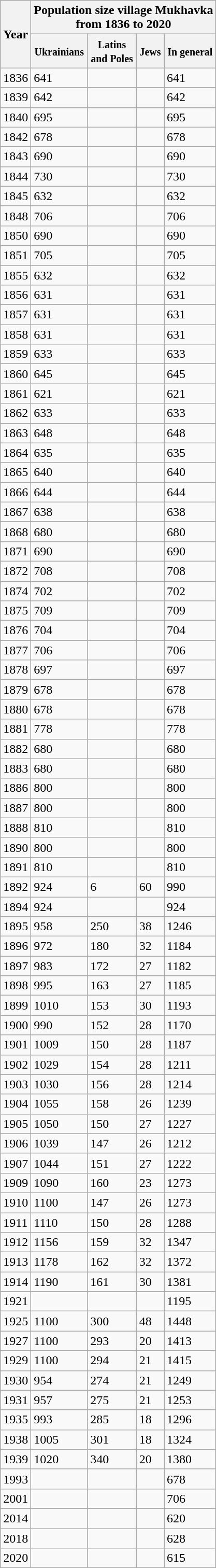<table class="wikitable">
<tr>
<th rowspan="2">Year</th>
<th colspan="4">Population size village Mukhavka<br>from 1836 to 2020</th>
</tr>
<tr>
<th><small>Ukrainians</small></th>
<th><small>Latins</small><br><small>and Poles</small></th>
<th><small>Jews</small></th>
<th><small>In general</small></th>
</tr>
<tr>
<td>1836</td>
<td>641</td>
<td></td>
<td></td>
<td>641</td>
</tr>
<tr>
<td>1839</td>
<td>642</td>
<td></td>
<td></td>
<td>642</td>
</tr>
<tr>
<td>1840</td>
<td>695</td>
<td></td>
<td></td>
<td>695</td>
</tr>
<tr>
<td>1842</td>
<td>678</td>
<td></td>
<td></td>
<td>678</td>
</tr>
<tr>
<td>1843</td>
<td>690</td>
<td></td>
<td></td>
<td>690</td>
</tr>
<tr>
<td>1844</td>
<td>730</td>
<td></td>
<td></td>
<td>730</td>
</tr>
<tr>
<td>1845</td>
<td>632</td>
<td></td>
<td></td>
<td>632</td>
</tr>
<tr>
<td>1848</td>
<td>706</td>
<td></td>
<td></td>
<td>706</td>
</tr>
<tr>
<td>1850</td>
<td>690</td>
<td></td>
<td></td>
<td>690</td>
</tr>
<tr>
<td>1851</td>
<td>705</td>
<td></td>
<td></td>
<td>705</td>
</tr>
<tr>
<td>1855</td>
<td>632</td>
<td></td>
<td></td>
<td>632</td>
</tr>
<tr>
<td>1856</td>
<td>631</td>
<td></td>
<td></td>
<td>631</td>
</tr>
<tr>
<td>1857</td>
<td>631</td>
<td></td>
<td></td>
<td>631</td>
</tr>
<tr>
<td>1858</td>
<td>631</td>
<td></td>
<td></td>
<td>631</td>
</tr>
<tr>
<td>1859</td>
<td>633</td>
<td></td>
<td></td>
<td>633</td>
</tr>
<tr>
<td>1860</td>
<td>645</td>
<td></td>
<td></td>
<td>645</td>
</tr>
<tr>
<td>1861</td>
<td>621</td>
<td></td>
<td></td>
<td>621</td>
</tr>
<tr>
<td>1862</td>
<td>633</td>
<td></td>
<td></td>
<td>633</td>
</tr>
<tr>
<td>1863</td>
<td>648</td>
<td></td>
<td></td>
<td>648</td>
</tr>
<tr>
<td>1864</td>
<td>635</td>
<td></td>
<td></td>
<td>635</td>
</tr>
<tr>
<td>1865</td>
<td>640</td>
<td></td>
<td></td>
<td>640</td>
</tr>
<tr>
<td>1866</td>
<td>644</td>
<td></td>
<td></td>
<td>644</td>
</tr>
<tr>
<td>1867</td>
<td>638</td>
<td></td>
<td></td>
<td>638</td>
</tr>
<tr>
<td>1868</td>
<td>680</td>
<td></td>
<td></td>
<td>680</td>
</tr>
<tr>
<td>1871</td>
<td>690</td>
<td></td>
<td></td>
<td>690</td>
</tr>
<tr>
<td>1872</td>
<td>708</td>
<td></td>
<td></td>
<td>708</td>
</tr>
<tr>
<td>1874</td>
<td>702</td>
<td></td>
<td></td>
<td>702</td>
</tr>
<tr>
<td>1875</td>
<td>709</td>
<td></td>
<td></td>
<td>709</td>
</tr>
<tr>
<td>1876</td>
<td>704</td>
<td></td>
<td></td>
<td>704</td>
</tr>
<tr>
<td>1877</td>
<td>706</td>
<td></td>
<td></td>
<td>706</td>
</tr>
<tr>
<td>1878</td>
<td>697</td>
<td></td>
<td></td>
<td>697</td>
</tr>
<tr>
<td>1879</td>
<td>678</td>
<td></td>
<td></td>
<td>678</td>
</tr>
<tr>
<td>1880</td>
<td>678</td>
<td></td>
<td></td>
<td>678</td>
</tr>
<tr>
<td>1881</td>
<td>778</td>
<td></td>
<td></td>
<td>778</td>
</tr>
<tr>
<td>1882</td>
<td>680</td>
<td></td>
<td></td>
<td>680</td>
</tr>
<tr>
<td>1883</td>
<td>680</td>
<td></td>
<td></td>
<td>680</td>
</tr>
<tr>
<td>1886</td>
<td>800</td>
<td></td>
<td></td>
<td>800</td>
</tr>
<tr>
<td>1887</td>
<td>800</td>
<td></td>
<td></td>
<td>800</td>
</tr>
<tr>
<td>1888</td>
<td>810</td>
<td></td>
<td></td>
<td>810</td>
</tr>
<tr>
<td>1890</td>
<td>800</td>
<td></td>
<td></td>
<td>800</td>
</tr>
<tr>
<td>1891</td>
<td>810</td>
<td></td>
<td></td>
<td>810</td>
</tr>
<tr>
<td>1892</td>
<td>924</td>
<td>6</td>
<td>60</td>
<td>990</td>
</tr>
<tr>
<td>1894</td>
<td>924</td>
<td></td>
<td></td>
<td>924</td>
</tr>
<tr>
<td>1895</td>
<td>958</td>
<td>250</td>
<td>38</td>
<td>1246</td>
</tr>
<tr>
<td>1896</td>
<td>972</td>
<td>180</td>
<td>32</td>
<td>1184</td>
</tr>
<tr>
<td>1897</td>
<td>983</td>
<td>172</td>
<td>27</td>
<td>1182</td>
</tr>
<tr>
<td>1898</td>
<td>995</td>
<td>163</td>
<td>27</td>
<td>1185</td>
</tr>
<tr>
<td>1899</td>
<td>1010</td>
<td>153</td>
<td>30</td>
<td>1193</td>
</tr>
<tr>
<td>1900</td>
<td>990</td>
<td>152</td>
<td>28</td>
<td>1170</td>
</tr>
<tr>
<td>1901</td>
<td>1009</td>
<td>150</td>
<td>28</td>
<td>1187</td>
</tr>
<tr>
<td>1902</td>
<td>1029</td>
<td>154</td>
<td>28</td>
<td>1211</td>
</tr>
<tr>
<td>1903</td>
<td>1030</td>
<td>156</td>
<td>28</td>
<td>1214</td>
</tr>
<tr>
<td>1904</td>
<td>1055</td>
<td>158</td>
<td>26</td>
<td>1239</td>
</tr>
<tr>
<td>1905</td>
<td>1050</td>
<td>150</td>
<td>27</td>
<td>1227</td>
</tr>
<tr>
<td>1906</td>
<td>1039</td>
<td>147</td>
<td>26</td>
<td>1212</td>
</tr>
<tr>
<td>1907</td>
<td>1044</td>
<td>151</td>
<td>27</td>
<td>1222</td>
</tr>
<tr>
<td>1909</td>
<td>1090</td>
<td>160</td>
<td>23</td>
<td>1273</td>
</tr>
<tr>
<td>1910</td>
<td>1100</td>
<td>147</td>
<td>26</td>
<td>1273</td>
</tr>
<tr>
<td>1911</td>
<td>1110</td>
<td>150</td>
<td>28</td>
<td>1288</td>
</tr>
<tr>
<td>1912</td>
<td>1156</td>
<td>159</td>
<td>32</td>
<td>1347</td>
</tr>
<tr>
<td>1913</td>
<td>1178</td>
<td>162</td>
<td>32</td>
<td>1372</td>
</tr>
<tr>
<td>1914</td>
<td>1190</td>
<td>161</td>
<td>30</td>
<td>1381</td>
</tr>
<tr>
<td>1921</td>
<td></td>
<td></td>
<td></td>
<td>1195</td>
</tr>
<tr>
<td>1925</td>
<td>1100</td>
<td>300</td>
<td>48</td>
<td>1448</td>
</tr>
<tr>
<td>1927</td>
<td>1100</td>
<td>293</td>
<td>20</td>
<td>1413</td>
</tr>
<tr>
<td>1929</td>
<td>1100</td>
<td>294</td>
<td>21</td>
<td>1415</td>
</tr>
<tr>
<td>1930</td>
<td>954</td>
<td>274</td>
<td>21</td>
<td>1249</td>
</tr>
<tr>
<td>1931</td>
<td>957</td>
<td>275</td>
<td>21</td>
<td>1253</td>
</tr>
<tr>
<td>1935</td>
<td>993</td>
<td>285</td>
<td>18</td>
<td>1296</td>
</tr>
<tr>
<td>1938</td>
<td>1005</td>
<td>301</td>
<td>18</td>
<td>1324</td>
</tr>
<tr>
<td>1939</td>
<td>1020</td>
<td>340</td>
<td>20</td>
<td>1380</td>
</tr>
<tr>
<td>1993</td>
<td></td>
<td></td>
<td></td>
<td>678</td>
</tr>
<tr>
<td>2001</td>
<td></td>
<td></td>
<td></td>
<td>706</td>
</tr>
<tr>
<td>2014</td>
<td></td>
<td></td>
<td></td>
<td>620</td>
</tr>
<tr>
<td>2018</td>
<td></td>
<td></td>
<td></td>
<td>628</td>
</tr>
<tr>
<td>2020</td>
<td></td>
<td></td>
<td></td>
<td>615</td>
</tr>
</table>
